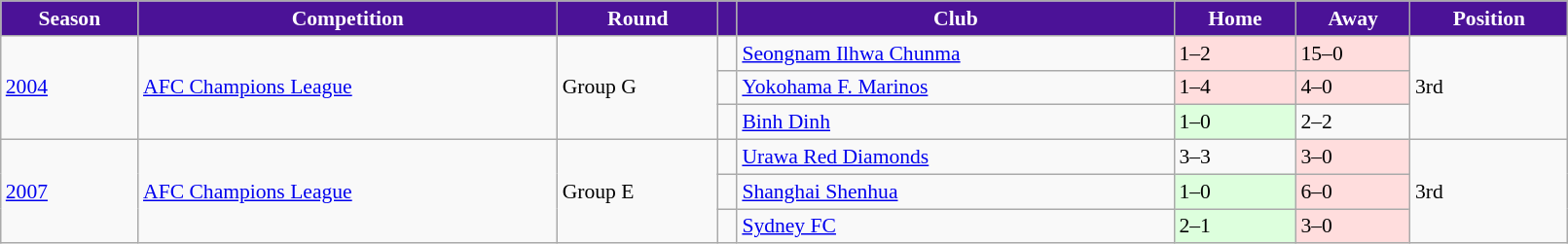<table class="wikitable" style="font-size:90%; width:85%;" ;>
<tr>
<th style="color:#FFFFFF; background:#4B1297;">Season</th>
<th style="color:#FFFFFF; background:#4B1297;">Competition</th>
<th style="color:#FFFFFF; background:#4B1297;">Round</th>
<th style="color:#FFFFFF; background:#4B1297;"></th>
<th style="color:#FFFFFF; background:#4B1297;">Club</th>
<th style="color:#FFFFFF; background:#4B1297;">Home</th>
<th style="color:#FFFFFF; background:#4B1297;">Away</th>
<th style="color:#FFFFFF; background:#4B1297;">Position</th>
</tr>
<tr>
<td rowspan="3"><a href='#'>2004</a></td>
<td rowspan="3"><a href='#'>AFC Champions League</a></td>
<td rowspan="3">Group G</td>
<td></td>
<td><a href='#'>Seongnam Ilhwa Chunma</a></td>
<td style="background:#fdd;">1–2</td>
<td style="background:#fdd;">15–0</td>
<td rowspan="3">3rd</td>
</tr>
<tr>
<td></td>
<td><a href='#'>Yokohama F. Marinos</a></td>
<td style="background:#fdd;">1–4</td>
<td style="background:#fdd;">4–0</td>
</tr>
<tr>
<td></td>
<td><a href='#'>Binh Dinh</a></td>
<td style="background:#dfd;">1–0</td>
<td>2–2</td>
</tr>
<tr>
<td rowspan="3"><a href='#'>2007</a></td>
<td rowspan="3"><a href='#'>AFC Champions League</a></td>
<td rowspan="3">Group E</td>
<td></td>
<td><a href='#'>Urawa Red Diamonds</a></td>
<td>3–3</td>
<td style="background:#fdd;">3–0</td>
<td rowspan="3">3rd</td>
</tr>
<tr>
<td></td>
<td><a href='#'>Shanghai Shenhua</a></td>
<td style="background:#dfd;">1–0</td>
<td style="background:#fdd;">6–0</td>
</tr>
<tr>
<td></td>
<td><a href='#'>Sydney FC</a></td>
<td style="background:#dfd;">2–1</td>
<td style="background:#fdd;">3–0</td>
</tr>
</table>
